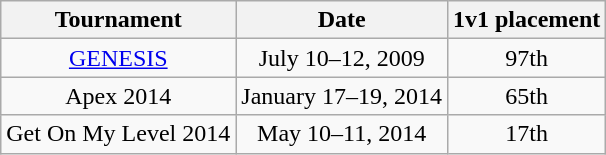<table class="wikitable collapsible autocollapse" style="text-align:center">
<tr>
<th>Tournament</th>
<th>Date</th>
<th>1v1 placement</th>
</tr>
<tr>
<td><a href='#'>GENESIS</a></td>
<td>July 10–12, 2009</td>
<td>97th</td>
</tr>
<tr>
<td>Apex 2014</td>
<td>January 17–19, 2014</td>
<td>65th</td>
</tr>
<tr>
<td>Get On My Level 2014</td>
<td>May 10–11, 2014</td>
<td>17th</td>
</tr>
</table>
